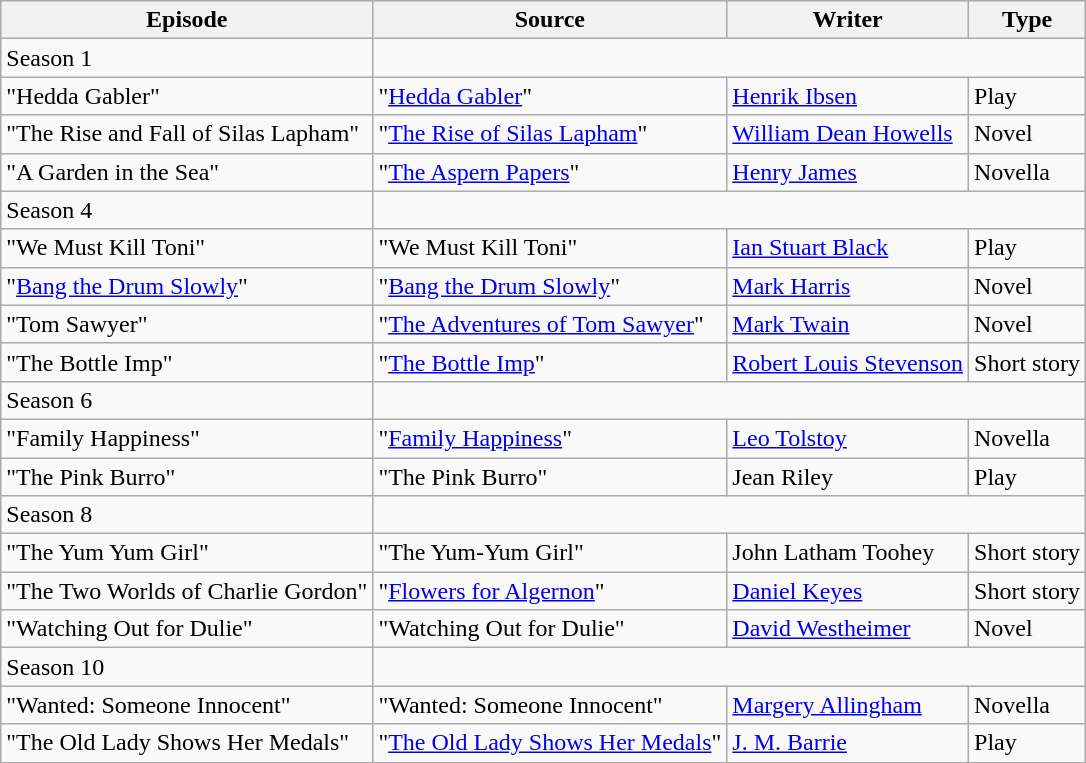<table class="wikitable">
<tr>
<th>Episode</th>
<th>Source</th>
<th>Writer</th>
<th>Type</th>
</tr>
<tr>
<td>Season 1</td>
</tr>
<tr>
<td>"Hedda Gabler"</td>
<td>"<a href='#'>Hedda Gabler</a>"</td>
<td><a href='#'>Henrik Ibsen</a></td>
<td>Play</td>
</tr>
<tr>
<td>"The Rise and Fall of Silas Lapham"</td>
<td>"<a href='#'>The Rise of Silas Lapham</a>"</td>
<td><a href='#'>William Dean Howells</a></td>
<td>Novel</td>
</tr>
<tr>
<td>"A Garden in the Sea"</td>
<td>"<a href='#'>The Aspern Papers</a>"</td>
<td><a href='#'>Henry James</a></td>
<td>Novella</td>
</tr>
<tr>
<td>Season 4</td>
</tr>
<tr>
<td>"We Must Kill Toni"</td>
<td>"We Must Kill Toni"</td>
<td><a href='#'>Ian Stuart Black</a></td>
<td>Play</td>
</tr>
<tr>
<td>"<a href='#'>Bang the Drum Slowly</a>"</td>
<td>"<a href='#'>Bang the Drum Slowly</a>"</td>
<td><a href='#'>Mark Harris</a></td>
<td>Novel</td>
</tr>
<tr>
<td>"Tom Sawyer"</td>
<td>"<a href='#'>The Adventures of Tom Sawyer</a>"</td>
<td><a href='#'>Mark Twain</a></td>
<td>Novel</td>
</tr>
<tr>
<td>"The Bottle Imp"</td>
<td>"<a href='#'>The Bottle Imp</a>"</td>
<td><a href='#'>Robert Louis Stevenson</a></td>
<td>Short story</td>
</tr>
<tr>
<td>Season 6</td>
</tr>
<tr>
<td>"Family Happiness"</td>
<td>"<a href='#'>Family Happiness</a>"</td>
<td><a href='#'>Leo Tolstoy</a></td>
<td>Novella</td>
</tr>
<tr>
<td>"The Pink Burro"</td>
<td>"The Pink Burro"</td>
<td>Jean Riley</td>
<td>Play</td>
</tr>
<tr>
<td>Season 8</td>
</tr>
<tr>
<td>"The Yum Yum Girl"</td>
<td>"The Yum-Yum Girl"</td>
<td>John Latham Toohey</td>
<td>Short story</td>
</tr>
<tr>
<td>"The Two Worlds of Charlie Gordon"</td>
<td>"<a href='#'>Flowers for Algernon</a>"</td>
<td><a href='#'>Daniel Keyes</a></td>
<td>Short story</td>
</tr>
<tr>
<td>"Watching Out for Dulie"</td>
<td>"Watching Out for Dulie"</td>
<td><a href='#'>David Westheimer</a></td>
<td>Novel</td>
</tr>
<tr>
<td>Season 10</td>
</tr>
<tr>
<td>"Wanted: Someone Innocent"</td>
<td>"Wanted: Someone Innocent"</td>
<td><a href='#'>Margery Allingham</a></td>
<td>Novella</td>
</tr>
<tr>
<td>"The Old Lady Shows Her Medals"</td>
<td>"<a href='#'>The Old Lady Shows Her Medals</a>"</td>
<td><a href='#'>J. M. Barrie</a></td>
<td>Play</td>
</tr>
</table>
